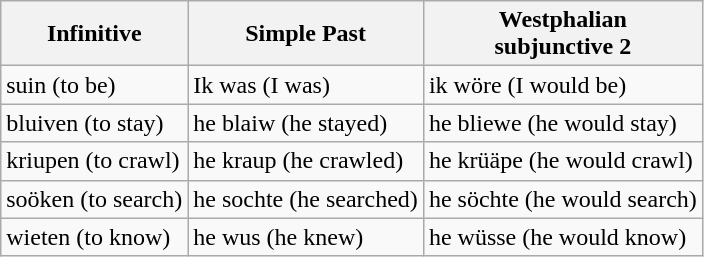<table class="wikitable">
<tr>
<th>Infinitive</th>
<th>Simple Past</th>
<th>Westphalian<br>subjunctive 2</th>
</tr>
<tr>
<td>suin (to be)</td>
<td>Ik was (I was)</td>
<td>ik wöre (I would be)</td>
</tr>
<tr>
<td>bluiven (to stay)</td>
<td>he blaiw (he stayed)</td>
<td>he bliewe (he would stay)</td>
</tr>
<tr>
<td>kriupen (to crawl)</td>
<td>he kraup (he crawled)</td>
<td>he krüäpe (he would crawl)</td>
</tr>
<tr>
<td>soöken (to search)</td>
<td>he sochte (he searched)</td>
<td>he söchte (he would search)</td>
</tr>
<tr>
<td>wieten (to know)</td>
<td>he wus (he knew)</td>
<td>he wüsse (he would know)</td>
</tr>
</table>
